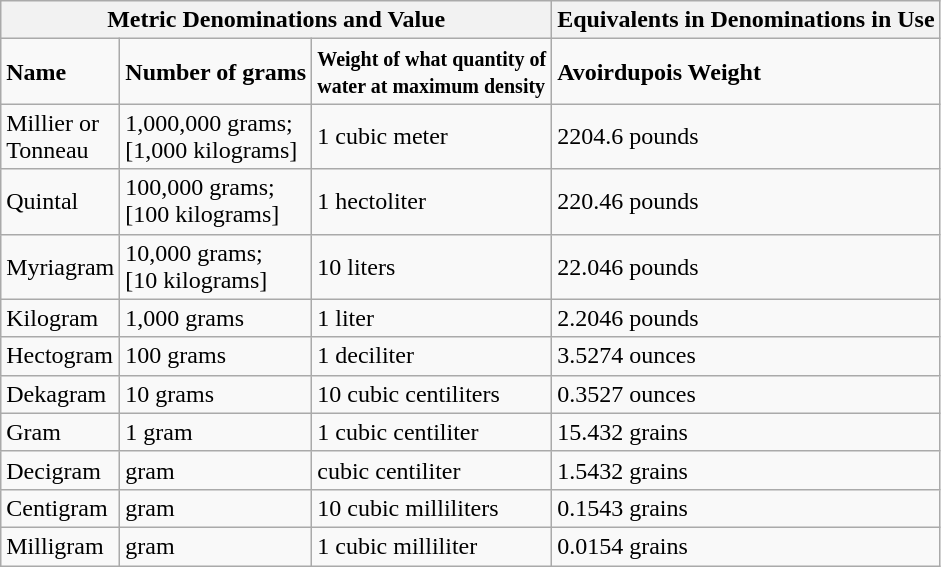<table class="wikitable">
<tr>
<th colspan="3">Metric Denominations and Value</th>
<th colspan="1">Equivalents in Denominations in Use</th>
</tr>
<tr>
<td><strong>Name</strong></td>
<td><strong>Number of grams</strong></td>
<td><small><strong>Weight of what quantity of<br>water at maximum density</strong></small></td>
<td><strong>Avoirdupois Weight</strong></td>
</tr>
<tr>
<td>Millier or<br>Tonneau</td>
<td>1,000,000 grams;<br>[1,000 kilograms]</td>
<td>1 cubic meter</td>
<td>2204.6 pounds</td>
</tr>
<tr>
<td>Quintal</td>
<td>100,000 grams;<br>[100 kilograms]</td>
<td>1 hectoliter</td>
<td>220.46 pounds</td>
</tr>
<tr>
<td>Myriagram</td>
<td>10,000 grams;<br>[10 kilograms]</td>
<td>10 liters</td>
<td>22.046 pounds</td>
</tr>
<tr>
<td>Kilogram</td>
<td>1,000 grams</td>
<td>1 liter</td>
<td>2.2046 pounds</td>
</tr>
<tr>
<td>Hectogram</td>
<td>100 grams</td>
<td>1 deciliter</td>
<td>3.5274 ounces</td>
</tr>
<tr>
<td>Dekagram</td>
<td>10 grams</td>
<td>10 cubic centiliters</td>
<td>0.3527 ounces</td>
</tr>
<tr>
<td>Gram</td>
<td>1 gram</td>
<td>1 cubic centiliter</td>
<td>15.432 grains</td>
</tr>
<tr>
<td>Decigram</td>
<td> gram</td>
<td> cubic centiliter</td>
<td>1.5432 grains</td>
</tr>
<tr>
<td>Centigram</td>
<td> gram</td>
<td>10 cubic milliliters</td>
<td>0.1543 grains</td>
</tr>
<tr>
<td>Milligram</td>
<td> gram</td>
<td>1 cubic milliliter</td>
<td>0.0154 grains</td>
</tr>
</table>
